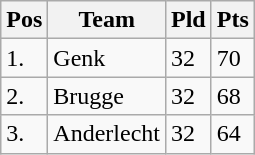<table class="wikitable">
<tr>
<th>Pos</th>
<th>Team</th>
<th>Pld</th>
<th>Pts</th>
</tr>
<tr>
<td>1.</td>
<td>Genk</td>
<td>32</td>
<td>70</td>
</tr>
<tr>
<td>2.</td>
<td>Brugge</td>
<td>32</td>
<td>68</td>
</tr>
<tr>
<td>3.</td>
<td>Anderlecht</td>
<td>32</td>
<td>64</td>
</tr>
</table>
